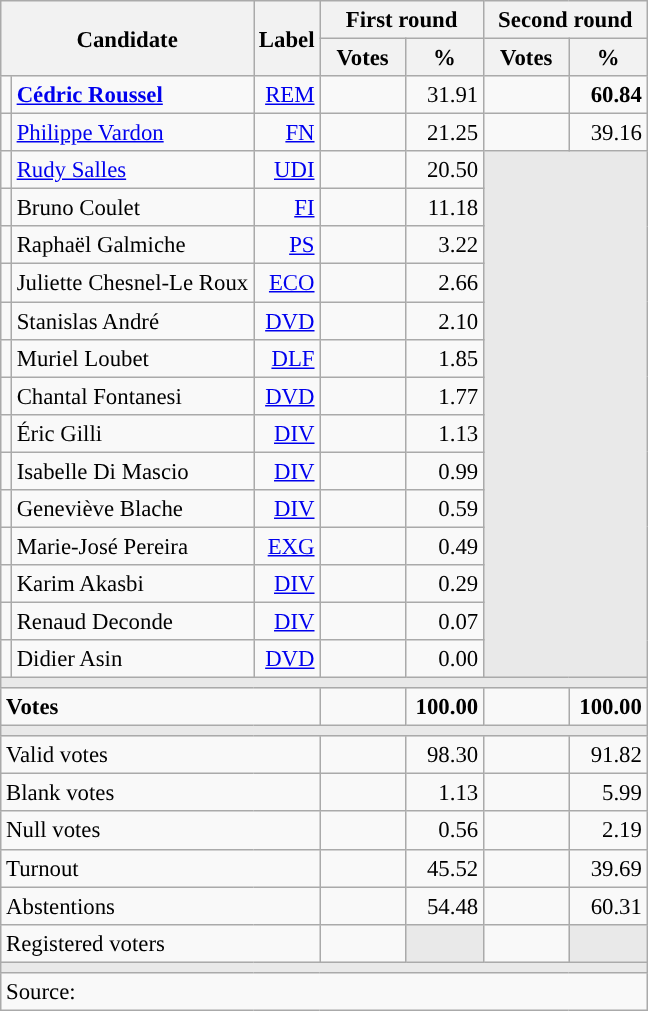<table class="wikitable" style="text-align:right;font-size:95%;">
<tr>
<th rowspan="2" colspan="2">Candidate</th>
<th rowspan="2">Label</th>
<th colspan="2">First round</th>
<th colspan="2">Second round</th>
</tr>
<tr>
<th style="width:50px;">Votes</th>
<th style="width:45px;">%</th>
<th style="width:50px;">Votes</th>
<th style="width:45px;">%</th>
</tr>
<tr>
<td style="color:inherit;background:"></td>
<td style="text-align:left;"><strong><a href='#'>Cédric Roussel</a></strong></td>
<td><a href='#'>REM</a></td>
<td></td>
<td>31.91</td>
<td><strong></strong></td>
<td><strong>60.84</strong></td>
</tr>
<tr>
<td style="color:inherit;background:"></td>
<td style="text-align:left;"><a href='#'>Philippe Vardon</a></td>
<td><a href='#'>FN</a></td>
<td></td>
<td>21.25</td>
<td></td>
<td>39.16</td>
</tr>
<tr>
<td style="color:inherit;background:"></td>
<td style="text-align:left;"><a href='#'>Rudy Salles</a></td>
<td><a href='#'>UDI</a></td>
<td></td>
<td>20.50</td>
<td colspan="2" rowspan="14" style="background:#E9E9E9;"></td>
</tr>
<tr>
<td style="color:inherit;background:"></td>
<td style="text-align:left;">Bruno Coulet</td>
<td><a href='#'>FI</a></td>
<td></td>
<td>11.18</td>
</tr>
<tr>
<td style="color:inherit;background:"></td>
<td style="text-align:left;">Raphaël Galmiche</td>
<td><a href='#'>PS</a></td>
<td></td>
<td>3.22</td>
</tr>
<tr>
<td style="color:inherit;background:"></td>
<td style="text-align:left;">Juliette Chesnel-Le Roux</td>
<td><a href='#'>ECO</a></td>
<td></td>
<td>2.66</td>
</tr>
<tr>
<td style="color:inherit;background:"></td>
<td style="text-align:left;">Stanislas André</td>
<td><a href='#'>DVD</a></td>
<td></td>
<td>2.10</td>
</tr>
<tr>
<td style="color:inherit;background:"></td>
<td style="text-align:left;">Muriel Loubet</td>
<td><a href='#'>DLF</a></td>
<td></td>
<td>1.85</td>
</tr>
<tr>
<td style="color:inherit;background:"></td>
<td style="text-align:left;">Chantal Fontanesi</td>
<td><a href='#'>DVD</a></td>
<td></td>
<td>1.77</td>
</tr>
<tr>
<td style="color:inherit;background:"></td>
<td style="text-align:left;">Éric Gilli</td>
<td><a href='#'>DIV</a></td>
<td></td>
<td>1.13</td>
</tr>
<tr>
<td style="color:inherit;background:"></td>
<td style="text-align:left;">Isabelle Di Mascio</td>
<td><a href='#'>DIV</a></td>
<td></td>
<td>0.99</td>
</tr>
<tr>
<td style="color:inherit;background:"></td>
<td style="text-align:left;">Geneviève Blache</td>
<td><a href='#'>DIV</a></td>
<td></td>
<td>0.59</td>
</tr>
<tr>
<td style="color:inherit;background:"></td>
<td style="text-align:left;">Marie-José Pereira</td>
<td><a href='#'>EXG</a></td>
<td></td>
<td>0.49</td>
</tr>
<tr>
<td style="color:inherit;background:"></td>
<td style="text-align:left;">Karim Akasbi</td>
<td><a href='#'>DIV</a></td>
<td></td>
<td>0.29</td>
</tr>
<tr>
<td style="color:inherit;background:"></td>
<td style="text-align:left;">Renaud Deconde</td>
<td><a href='#'>DIV</a></td>
<td></td>
<td>0.07</td>
</tr>
<tr>
<td style="color:inherit;background:"></td>
<td style="text-align:left;">Didier Asin</td>
<td><a href='#'>DVD</a></td>
<td></td>
<td>0.00</td>
</tr>
<tr>
<td colspan="7" style="background:#E9E9E9;"></td>
</tr>
<tr style="font-weight:bold;">
<td colspan="3" style="text-align:left;">Votes</td>
<td></td>
<td>100.00</td>
<td></td>
<td>100.00</td>
</tr>
<tr>
<td colspan="7" style="background:#E9E9E9;"></td>
</tr>
<tr>
<td colspan="3" style="text-align:left;">Valid votes</td>
<td></td>
<td>98.30</td>
<td></td>
<td>91.82</td>
</tr>
<tr>
<td colspan="3" style="text-align:left;">Blank votes</td>
<td></td>
<td>1.13</td>
<td></td>
<td>5.99</td>
</tr>
<tr>
<td colspan="3" style="text-align:left;">Null votes</td>
<td></td>
<td>0.56</td>
<td></td>
<td>2.19</td>
</tr>
<tr>
<td colspan="3" style="text-align:left;">Turnout</td>
<td></td>
<td>45.52</td>
<td></td>
<td>39.69</td>
</tr>
<tr>
<td colspan="3" style="text-align:left;">Abstentions</td>
<td></td>
<td>54.48</td>
<td></td>
<td>60.31</td>
</tr>
<tr>
<td colspan="3" style="text-align:left;">Registered voters</td>
<td></td>
<td style="background:#E9E9E9;"></td>
<td></td>
<td style="background:#E9E9E9;"></td>
</tr>
<tr>
<td colspan="7" style="background:#E9E9E9;"></td>
</tr>
<tr>
<td colspan="7" style="text-align:left;">Source: </td>
</tr>
</table>
